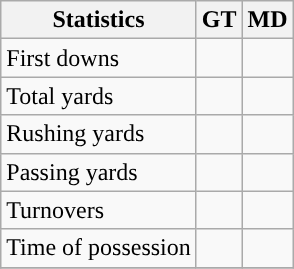<table class="wikitable">
<tr>
<th>Statistics</th>
<th>GT</th>
<th>MD</th>
</tr>
<tr>
<td>First downs</td>
<td></td>
<td></td>
</tr>
<tr>
<td>Total yards</td>
<td></td>
<td></td>
</tr>
<tr>
<td>Rushing yards</td>
<td></td>
<td></td>
</tr>
<tr>
<td>Passing yards</td>
<td></td>
<td></td>
</tr>
<tr>
<td>Turnovers</td>
<td></td>
<td></td>
</tr>
<tr>
<td>Time of possession</td>
<td></td>
<td></td>
</tr>
<tr>
</tr>
</table>
